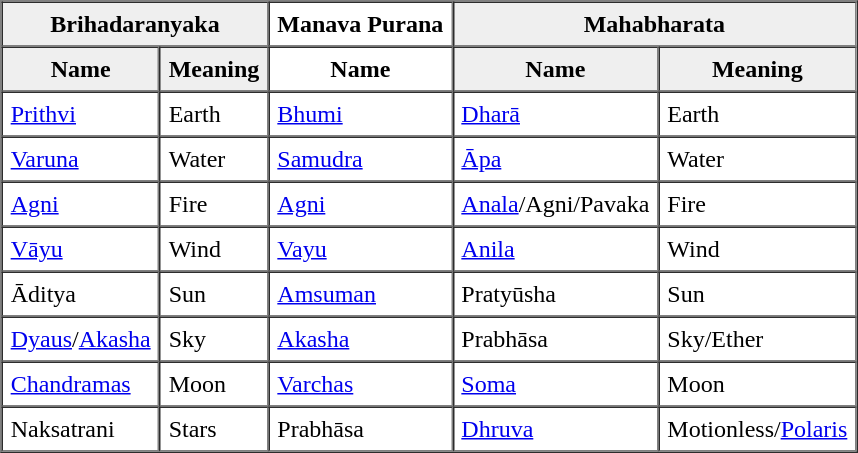<table border="1" cellpadding="5" cellspacing="0" align="center">
<tr>
<th colspan = "2" style="background:#efefef;">Brihadaranyaka</th>
<th>Manava Purana</th>
<th colspan="2" style="background:#efefef;">Mahabharata</th>
</tr>
<tr>
<th style="background:#efefef;">Name</th>
<th style="background:#efefef;">Meaning</th>
<th>Name</th>
<th style="background:#efefef;">Name</th>
<th style="background:#efefef;">Meaning</th>
</tr>
<tr>
<td><a href='#'>Prithvi</a></td>
<td>Earth</td>
<td><a href='#'>Bhumi</a></td>
<td><a href='#'>Dharā</a></td>
<td>Earth</td>
</tr>
<tr>
<td><a href='#'>Varuna</a></td>
<td>Water</td>
<td><a href='#'>Samudra</a></td>
<td><a href='#'>Āpa</a></td>
<td>Water</td>
</tr>
<tr>
<td><a href='#'>Agni</a></td>
<td>Fire</td>
<td><a href='#'>Agni</a></td>
<td><a href='#'>Anala</a>/Agni/Pavaka</td>
<td>Fire</td>
</tr>
<tr>
<td><a href='#'>Vāyu</a></td>
<td>Wind</td>
<td><a href='#'>Vayu</a></td>
<td><a href='#'>Anila</a></td>
<td>Wind</td>
</tr>
<tr>
<td>Āditya</td>
<td>Sun</td>
<td><a href='#'>Amsuman</a></td>
<td>Pratyūsha</td>
<td>Sun</td>
</tr>
<tr>
<td><a href='#'>Dyaus</a>/<a href='#'>Akasha</a></td>
<td>Sky</td>
<td><a href='#'>Akasha</a></td>
<td>Prabhāsa</td>
<td>Sky/Ether</td>
</tr>
<tr>
<td><a href='#'>Chandramas</a></td>
<td>Moon</td>
<td><a href='#'>Varchas</a></td>
<td><a href='#'>Soma</a></td>
<td>Moon</td>
</tr>
<tr>
<td>Naksatrani</td>
<td>Stars</td>
<td>Prabhāsa</td>
<td><a href='#'>Dhruva</a></td>
<td>Motionless/<a href='#'>Polaris</a></td>
</tr>
</table>
